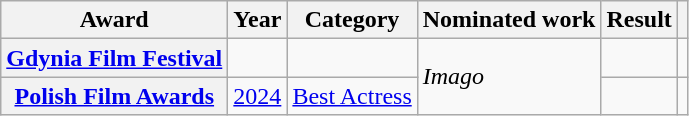<table class="wikitable plainrowheaders sortable">
<tr>
<th>Award</th>
<th>Year</th>
<th>Category</th>
<th>Nominated work</th>
<th>Result</th>
<th class="unsortable"></th>
</tr>
<tr>
<th scope="row"><a href='#'>Gdynia Film Festival</a></th>
<td></td>
<td></td>
<td rowspan="2"><em>Imago</em></td>
<td></td>
<td></td>
</tr>
<tr>
<th scope="row"><a href='#'>Polish Film Awards</a></th>
<td><a href='#'>2024</a></td>
<td><a href='#'>Best Actress</a></td>
<td></td>
<td></td>
</tr>
</table>
